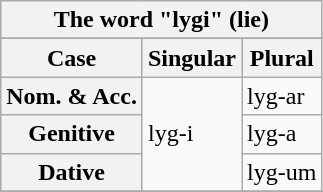<table class="wikitable">
<tr ---->
<th colspan="5" align="CENTER">The word "lygi" (lie)</th>
</tr>
<tr ---->
</tr>
<tr>
<th>Case</th>
<th>Singular</th>
<th>Plural</th>
</tr>
<tr>
<th>Nom. & Acc.</th>
<td rowspan="3">lyg-i</td>
<td>lyg-ar</td>
</tr>
<tr>
<th>Genitive</th>
<td>lyg-a</td>
</tr>
<tr>
<th>Dative</th>
<td>lyg-um</td>
</tr>
<tr>
</tr>
</table>
